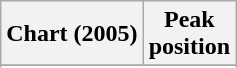<table class="wikitable plainrowheaders" style="text-align:center">
<tr>
<th scope="col">Chart (2005)</th>
<th scope="col">Peak<br>position</th>
</tr>
<tr>
</tr>
<tr>
</tr>
<tr>
</tr>
</table>
